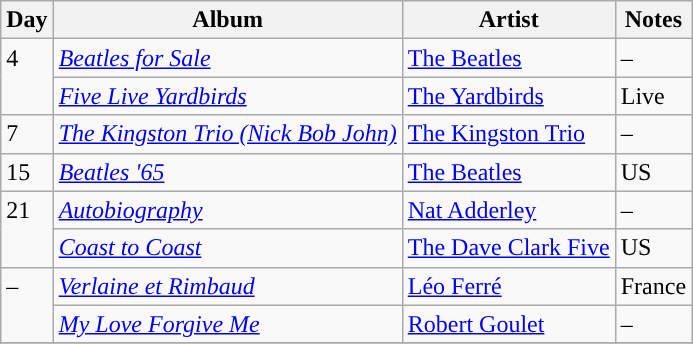<table class="wikitable">
<tr>
<th>Day</th>
<th>Album</th>
<th>Artist</th>
<th>Notes</th>
</tr>
<tr>
<td rowspan="2" style="vertical-align:top;">4</td>
<td><em><a href='#'>Beatles for Sale</a></em></td>
<td><a href='#'>The Beatles</a></td>
<td>–</td>
</tr>
<tr>
<td><em><a href='#'>Five Live Yardbirds</a></em></td>
<td><a href='#'>The Yardbirds</a></td>
<td>Live</td>
</tr>
<tr>
<td style="vertical-align:top;">7</td>
<td><em><a href='#'>The Kingston Trio (Nick Bob John)</a></em></td>
<td><a href='#'>The Kingston Trio</a></td>
<td>–</td>
</tr>
<tr>
<td style="vertical-align:top;">15</td>
<td><em><a href='#'>Beatles '65</a></em></td>
<td><a href='#'>The Beatles</a></td>
<td>US</td>
</tr>
<tr>
<td rowspan="2" style="vertical-align:top;">21</td>
<td><em><a href='#'>Autobiography</a></em></td>
<td><a href='#'>Nat Adderley</a></td>
<td>–</td>
</tr>
<tr>
<td><em><a href='#'>Coast to Coast</a></em></td>
<td><a href='#'>The Dave Clark Five</a></td>
<td>US</td>
</tr>
<tr>
<td rowspan="2" style="vertical-align:top;">–</td>
<td><em><a href='#'>Verlaine et Rimbaud</a></em></td>
<td><a href='#'>Léo Ferré</a></td>
<td>France</td>
</tr>
<tr>
<td><em><a href='#'>My Love Forgive Me</a></em></td>
<td><a href='#'>Robert Goulet</a></td>
<td>–</td>
</tr>
<tr>
</tr>
</table>
